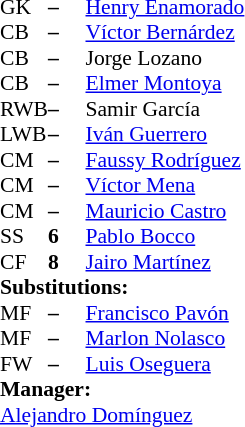<table style ="font-size: 90%" cellspacing ="0" cellpadding ="0">
<tr>
<td colspan =4></td>
</tr>
<tr>
<th width ="25"></th>
<th width="25"></th>
</tr>
<tr>
<td>GK</td>
<td><strong>–</strong></td>
<td> <a href='#'>Henry Enamorado</a></td>
</tr>
<tr>
<td>CB</td>
<td><strong>–</strong></td>
<td> <a href='#'>Víctor Bernárdez</a></td>
</tr>
<tr>
<td>CB</td>
<td><strong>–</strong></td>
<td> Jorge Lozano</td>
</tr>
<tr>
<td>CB</td>
<td><strong>–</strong></td>
<td> <a href='#'>Elmer Montoya</a></td>
<td></td>
<td></td>
</tr>
<tr>
<td>RWB</td>
<td><strong>–</strong></td>
<td> Samir García</td>
<td></td>
<td></td>
</tr>
<tr>
<td>LWB</td>
<td><strong>–</strong></td>
<td> <a href='#'>Iván Guerrero</a></td>
</tr>
<tr>
<td>CM</td>
<td><strong>–</strong></td>
<td> <a href='#'>Faussy Rodríguez</a></td>
<td></td>
<td></td>
</tr>
<tr>
<td>CM</td>
<td><strong>–</strong></td>
<td> <a href='#'>Víctor Mena</a></td>
</tr>
<tr>
<td>CM</td>
<td><strong>–</strong></td>
<td> <a href='#'>Mauricio Castro</a></td>
</tr>
<tr>
<td>SS</td>
<td><strong>6</strong></td>
<td> <a href='#'>Pablo Bocco</a></td>
</tr>
<tr>
<td>CF</td>
<td><strong>8</strong></td>
<td> <a href='#'>Jairo Martínez</a></td>
</tr>
<tr>
<td colspan = 3><strong>Substitutions:</strong></td>
</tr>
<tr>
<td>MF</td>
<td><strong>–</strong></td>
<td> <a href='#'>Francisco Pavón</a></td>
<td></td>
<td></td>
</tr>
<tr>
<td>MF</td>
<td><strong>–</strong></td>
<td> <a href='#'>Marlon Nolasco</a></td>
<td></td>
<td></td>
</tr>
<tr>
<td>FW</td>
<td><strong>–</strong></td>
<td> <a href='#'>Luis Oseguera</a></td>
<td></td>
<td></td>
</tr>
<tr>
<td colspan = 3><strong>Manager:</strong></td>
</tr>
<tr>
<td colspan = 3> <a href='#'>Alejandro Domínguez</a></td>
</tr>
</table>
